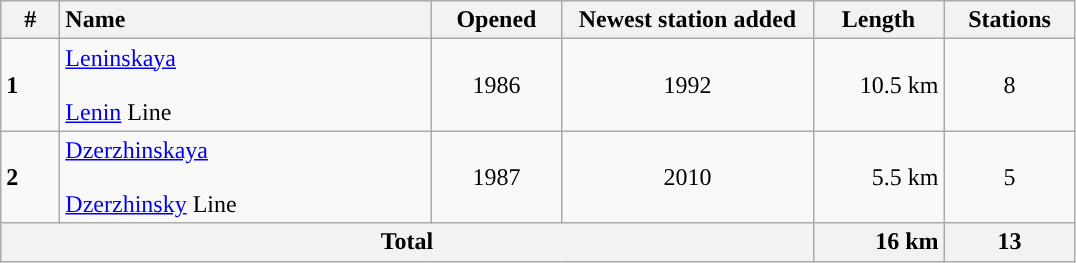<table class="wikitable">
<tr>
<th style="width:2em; text-align:center;">#</th>
<th style="width:15em; text-align:left;">Name</th>
<th style="width:5em; text-align:center;">Opened</th>
<th style="width:10em; text-align:center;">Newest station added</th>
<th style="width:5em; text-align:center;">Length</th>
<th style="width:5em; text-align:center;">Stations</th>
</tr>
<tr>
<td style="background: #"><strong>1</strong></td>
<td style="text-align: left;"><a href='#'>Leninskaya</a><br><br><a href='#'>Lenin</a> Line</td>
<td style="text-align: center;">1986</td>
<td style="text-align: center;">1992</td>
<td style="text-align: right;">10.5 km</td>
<td style="text-align: center;">8</td>
</tr>
<tr>
<td style="background: #"><strong>2</strong></td>
<td style="text-align: left;"><a href='#'>Dzerzhinskaya</a><br><br><a href='#'>Dzerzhinsky</a> Line</td>
<td style="text-align: center;">1987</td>
<td style="text-align: center;">2010</td>
<td style="text-align: right;">5.5 km</td>
<td style="text-align: center;">5</td>
</tr>
<tr style="background:#F2F2F2;">
<td colspan="4" style="text-align: center;"><strong>Total</strong></td>
<td style="text-align: right;"><strong>16 km</strong></td>
<td style="text-align: center;"><strong>13</strong></td>
</tr>
</table>
